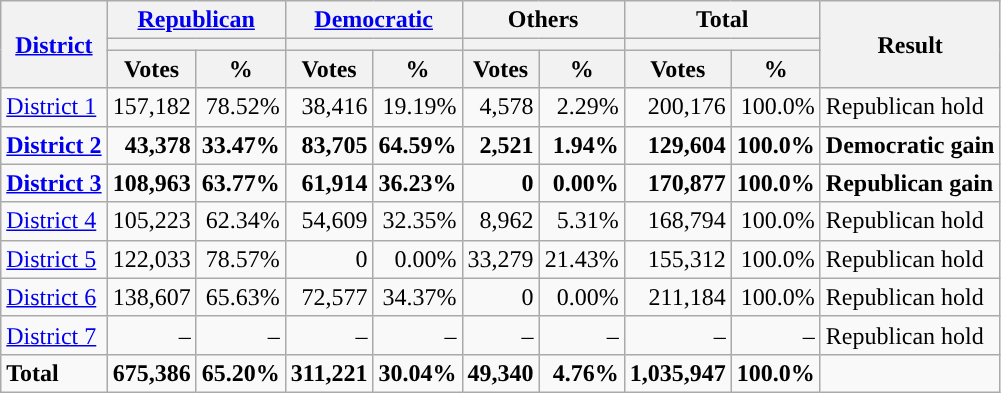<table class="wikitable plainrowheaders sortable" style="font-size:100%; text-align:right;">
<tr>
<th scope=col rowspan=3><a href='#'>District</a></th>
<th scope=col colspan=2><a href='#'>Republican</a></th>
<th scope=col colspan=2><a href='#'>Democratic</a></th>
<th scope=col colspan=2>Others</th>
<th scope=col colspan=2>Total</th>
<th scope=col rowspan=3>Result</th>
</tr>
<tr>
<th scope=col colspan=2 style="background:"></th>
<th scope=col colspan=2 style="background:"></th>
<th scope=col colspan=2></th>
<th scope=col colspan=2></th>
</tr>
<tr>
<th scope=col data-sort-type="number">Votes</th>
<th scope=col data-sort-type="number">%</th>
<th scope=col data-sort-type="number">Votes</th>
<th scope=col data-sort-type="number">%</th>
<th scope=col data-sort-type="number">Votes</th>
<th scope=col data-sort-type="number">%</th>
<th scope=col data-sort-type="number">Votes</th>
<th scope=col data-sort-type="number">%</th>
</tr>
<tr>
<td align=left><a href='#'>District 1</a></td>
<td>157,182</td>
<td>78.52%</td>
<td>38,416</td>
<td>19.19%</td>
<td>4,578</td>
<td>2.29%</td>
<td>200,176</td>
<td>100.0%</td>
<td align=left>Republican hold</td>
</tr>
<tr>
<td align=left><strong><a href='#'>District 2</a></strong></td>
<td><strong>43,378</strong></td>
<td><strong>33.47%</strong></td>
<td><strong>83,705</strong></td>
<td><strong>64.59%</strong></td>
<td><strong>2,521</strong></td>
<td><strong>1.94%</strong></td>
<td><strong>129,604</strong></td>
<td><strong>100.0%</strong></td>
<td align=left><strong>Democratic gain</strong></td>
</tr>
<tr>
<td align=left><strong><a href='#'>District 3</a></strong></td>
<td><strong>108,963</strong></td>
<td><strong>63.77%</strong></td>
<td><strong>61,914</strong></td>
<td><strong>36.23%</strong></td>
<td><strong>0</strong></td>
<td><strong>0.00%</strong></td>
<td><strong>170,877</strong></td>
<td><strong>100.0%</strong></td>
<td align=left><strong>Republican gain</strong></td>
</tr>
<tr>
<td align=left><a href='#'>District 4</a></td>
<td>105,223</td>
<td>62.34%</td>
<td>54,609</td>
<td>32.35%</td>
<td>8,962</td>
<td>5.31%</td>
<td>168,794</td>
<td>100.0%</td>
<td align=left>Republican hold</td>
</tr>
<tr>
<td align=left><a href='#'>District 5</a></td>
<td>122,033</td>
<td>78.57%</td>
<td>0</td>
<td>0.00%</td>
<td>33,279</td>
<td>21.43%</td>
<td>155,312</td>
<td>100.0%</td>
<td align=left>Republican hold</td>
</tr>
<tr>
<td align=left><a href='#'>District 6</a></td>
<td>138,607</td>
<td>65.63%</td>
<td>72,577</td>
<td>34.37%</td>
<td>0</td>
<td>0.00%</td>
<td>211,184</td>
<td>100.0%</td>
<td align=left>Republican hold</td>
</tr>
<tr>
<td align=left><a href='#'>District 7</a></td>
<td>–</td>
<td>–</td>
<td>–</td>
<td>–</td>
<td>–</td>
<td>–</td>
<td>–</td>
<td>–</td>
<td align=left>Republican hold</td>
</tr>
<tr class="sortbottom" style="font-weight:bold">
<td align=left>Total</td>
<td>675,386</td>
<td>65.20%</td>
<td>311,221</td>
<td>30.04%</td>
<td>49,340</td>
<td>4.76%</td>
<td>1,035,947</td>
<td>100.0%</td>
<td></td>
</tr>
</table>
